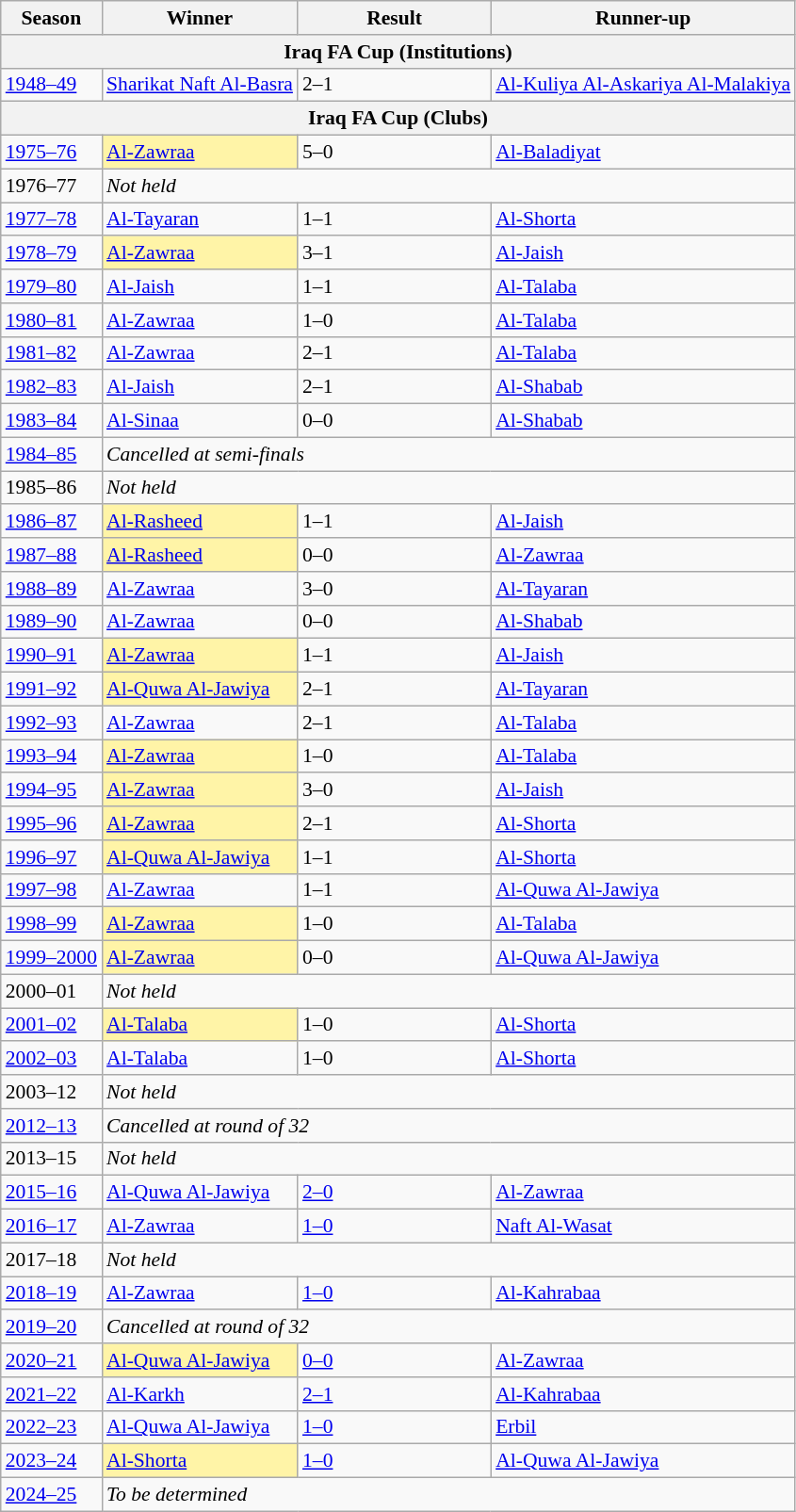<table class="wikitable" style="font-size:90%" style="text-align: center;">
<tr>
<th>Season</th>
<th>Winner</th>
<th width="130">Result</th>
<th>Runner-up</th>
</tr>
<tr>
<th colspan=4>Iraq FA Cup (Institutions)</th>
</tr>
<tr>
<td><a href='#'>1948–49</a></td>
<td><a href='#'>Sharikat Naft Al-Basra</a></td>
<td>2–1</td>
<td><a href='#'>Al-Kuliya Al-Askariya Al-Malakiya</a></td>
</tr>
<tr>
<th colspan=4>Iraq FA Cup (Clubs)</th>
</tr>
<tr>
<td><a href='#'>1975–76</a></td>
<td style="background-color:#fff4a7"><a href='#'>Al-Zawraa</a></td>
<td>5–0</td>
<td><a href='#'>Al-Baladiyat</a></td>
</tr>
<tr>
<td>1976–77</td>
<td colspan="3"><em>Not held</em></td>
</tr>
<tr>
<td><a href='#'>1977–78</a></td>
<td><a href='#'>Al-Tayaran</a></td>
<td>1–1 <br></td>
<td><a href='#'>Al-Shorta</a></td>
</tr>
<tr>
<td><a href='#'>1978–79</a></td>
<td style="background-color:#fff4a7"><a href='#'>Al-Zawraa</a></td>
<td>3–1</td>
<td><a href='#'>Al-Jaish</a></td>
</tr>
<tr>
<td><a href='#'>1979–80</a></td>
<td><a href='#'>Al-Jaish</a></td>
<td>1–1 <br></td>
<td><a href='#'>Al-Talaba</a></td>
</tr>
<tr>
<td><a href='#'>1980–81</a></td>
<td><a href='#'>Al-Zawraa</a></td>
<td>1–0</td>
<td><a href='#'>Al-Talaba</a></td>
</tr>
<tr>
<td><a href='#'>1981–82</a></td>
<td><a href='#'>Al-Zawraa</a></td>
<td>2–1</td>
<td><a href='#'>Al-Talaba</a></td>
</tr>
<tr>
<td><a href='#'>1982–83</a></td>
<td><a href='#'>Al-Jaish</a></td>
<td>2–1</td>
<td><a href='#'>Al-Shabab</a></td>
</tr>
<tr>
<td><a href='#'>1983–84</a></td>
<td><a href='#'>Al-Sinaa</a></td>
<td>0–0 <br></td>
<td><a href='#'>Al-Shabab</a></td>
</tr>
<tr>
<td><a href='#'>1984–85</a></td>
<td colspan="3"><em>Cancelled at semi-finals</em></td>
</tr>
<tr>
<td>1985–86</td>
<td colspan="3"><em>Not held</em></td>
</tr>
<tr>
<td><a href='#'>1986–87</a></td>
<td style="background-color:#fff4a7"><a href='#'>Al-Rasheed</a></td>
<td>1–1 <br></td>
<td><a href='#'>Al-Jaish</a></td>
</tr>
<tr>
<td><a href='#'>1987–88</a></td>
<td style="background-color:#fff4a7"><a href='#'>Al-Rasheed</a></td>
<td>0–0 <br></td>
<td><a href='#'>Al-Zawraa</a></td>
</tr>
<tr>
<td><a href='#'>1988–89</a></td>
<td><a href='#'>Al-Zawraa</a></td>
<td>3–0</td>
<td><a href='#'>Al-Tayaran</a></td>
</tr>
<tr>
<td><a href='#'>1989–90</a></td>
<td><a href='#'>Al-Zawraa</a></td>
<td>0–0 <br></td>
<td><a href='#'>Al-Shabab</a></td>
</tr>
<tr>
<td><a href='#'>1990–91</a></td>
<td style="background-color:#fff4a7"><a href='#'>Al-Zawraa</a></td>
<td>1–1 <br></td>
<td><a href='#'>Al-Jaish</a></td>
</tr>
<tr>
<td><a href='#'>1991–92</a></td>
<td style="background-color:#fff4a7"><a href='#'>Al-Quwa Al-Jawiya</a></td>
<td>2–1</td>
<td><a href='#'>Al-Tayaran</a></td>
</tr>
<tr>
<td><a href='#'>1992–93</a></td>
<td><a href='#'>Al-Zawraa</a></td>
<td>2–1</td>
<td><a href='#'>Al-Talaba</a></td>
</tr>
<tr>
<td><a href='#'>1993–94</a></td>
<td style="background-color:#fff4a7"><a href='#'>Al-Zawraa</a></td>
<td>1–0</td>
<td><a href='#'>Al-Talaba</a></td>
</tr>
<tr>
<td><a href='#'>1994–95</a></td>
<td style="background-color:#fff4a7"><a href='#'>Al-Zawraa</a></td>
<td>3–0</td>
<td><a href='#'>Al-Jaish</a></td>
</tr>
<tr>
<td><a href='#'>1995–96</a></td>
<td style="background-color:#fff4a7"><a href='#'>Al-Zawraa</a></td>
<td>2–1</td>
<td><a href='#'>Al-Shorta</a></td>
</tr>
<tr>
<td><a href='#'>1996–97</a></td>
<td style="background-color:#fff4a7"><a href='#'>Al-Quwa Al-Jawiya</a></td>
<td>1–1 <br></td>
<td><a href='#'>Al-Shorta</a></td>
</tr>
<tr>
<td><a href='#'>1997–98</a></td>
<td><a href='#'>Al-Zawraa</a></td>
<td>1–1 <br></td>
<td><a href='#'>Al-Quwa Al-Jawiya</a></td>
</tr>
<tr>
<td><a href='#'>1998–99</a></td>
<td style="background-color:#fff4a7"><a href='#'>Al-Zawraa</a></td>
<td>1–0 </td>
<td><a href='#'>Al-Talaba</a></td>
</tr>
<tr>
<td><a href='#'>1999–2000</a></td>
<td style="background-color:#fff4a7"><a href='#'>Al-Zawraa</a></td>
<td>0–0 <br></td>
<td><a href='#'>Al-Quwa Al-Jawiya</a></td>
</tr>
<tr>
<td>2000–01</td>
<td colspan="3"><em>Not held</em></td>
</tr>
<tr>
<td><a href='#'>2001–02</a></td>
<td style="background-color:#fff4a7"><a href='#'>Al-Talaba</a></td>
<td>1–0</td>
<td><a href='#'>Al-Shorta</a></td>
</tr>
<tr>
<td><a href='#'>2002–03</a></td>
<td><a href='#'>Al-Talaba</a></td>
<td>1–0</td>
<td><a href='#'>Al-Shorta</a></td>
</tr>
<tr>
<td>2003–12</td>
<td colspan="3"><em>Not held</em></td>
</tr>
<tr>
<td><a href='#'>2012–13</a></td>
<td colspan="3"><em>Cancelled at round of 32</em></td>
</tr>
<tr>
<td>2013–15</td>
<td colspan="3"><em>Not held</em></td>
</tr>
<tr>
<td><a href='#'>2015–16</a></td>
<td><a href='#'>Al-Quwa Al-Jawiya</a></td>
<td><a href='#'>2–0</a></td>
<td><a href='#'>Al-Zawraa</a></td>
</tr>
<tr>
<td><a href='#'>2016–17</a></td>
<td><a href='#'>Al-Zawraa</a></td>
<td><a href='#'>1–0</a></td>
<td><a href='#'>Naft Al-Wasat</a></td>
</tr>
<tr>
<td>2017–18</td>
<td colspan="3"><em>Not held</em></td>
</tr>
<tr>
<td><a href='#'>2018–19</a></td>
<td><a href='#'>Al-Zawraa</a></td>
<td><a href='#'>1–0</a></td>
<td><a href='#'>Al-Kahrabaa</a></td>
</tr>
<tr>
<td><a href='#'>2019–20</a></td>
<td colspan="3"><em>Cancelled at round of 32</em></td>
</tr>
<tr>
<td><a href='#'>2020–21</a></td>
<td style="background-color:#fff4a7"><a href='#'>Al-Quwa Al-Jawiya</a></td>
<td><a href='#'>0–0</a><br></td>
<td><a href='#'>Al-Zawraa</a></td>
</tr>
<tr>
<td><a href='#'>2021–22</a></td>
<td><a href='#'>Al-Karkh</a></td>
<td><a href='#'>2–1</a></td>
<td><a href='#'>Al-Kahrabaa</a></td>
</tr>
<tr>
<td><a href='#'>2022–23</a></td>
<td><a href='#'>Al-Quwa Al-Jawiya</a></td>
<td><a href='#'>1–0</a></td>
<td><a href='#'>Erbil</a></td>
</tr>
<tr>
<td><a href='#'>2023–24</a></td>
<td style="background-color:#fff4a7"><a href='#'>Al-Shorta</a></td>
<td><a href='#'>1–0</a></td>
<td><a href='#'>Al-Quwa Al-Jawiya</a></td>
</tr>
<tr>
<td><a href='#'>2024–25</a></td>
<td colspan=3><em>To be determined</em></td>
</tr>
</table>
